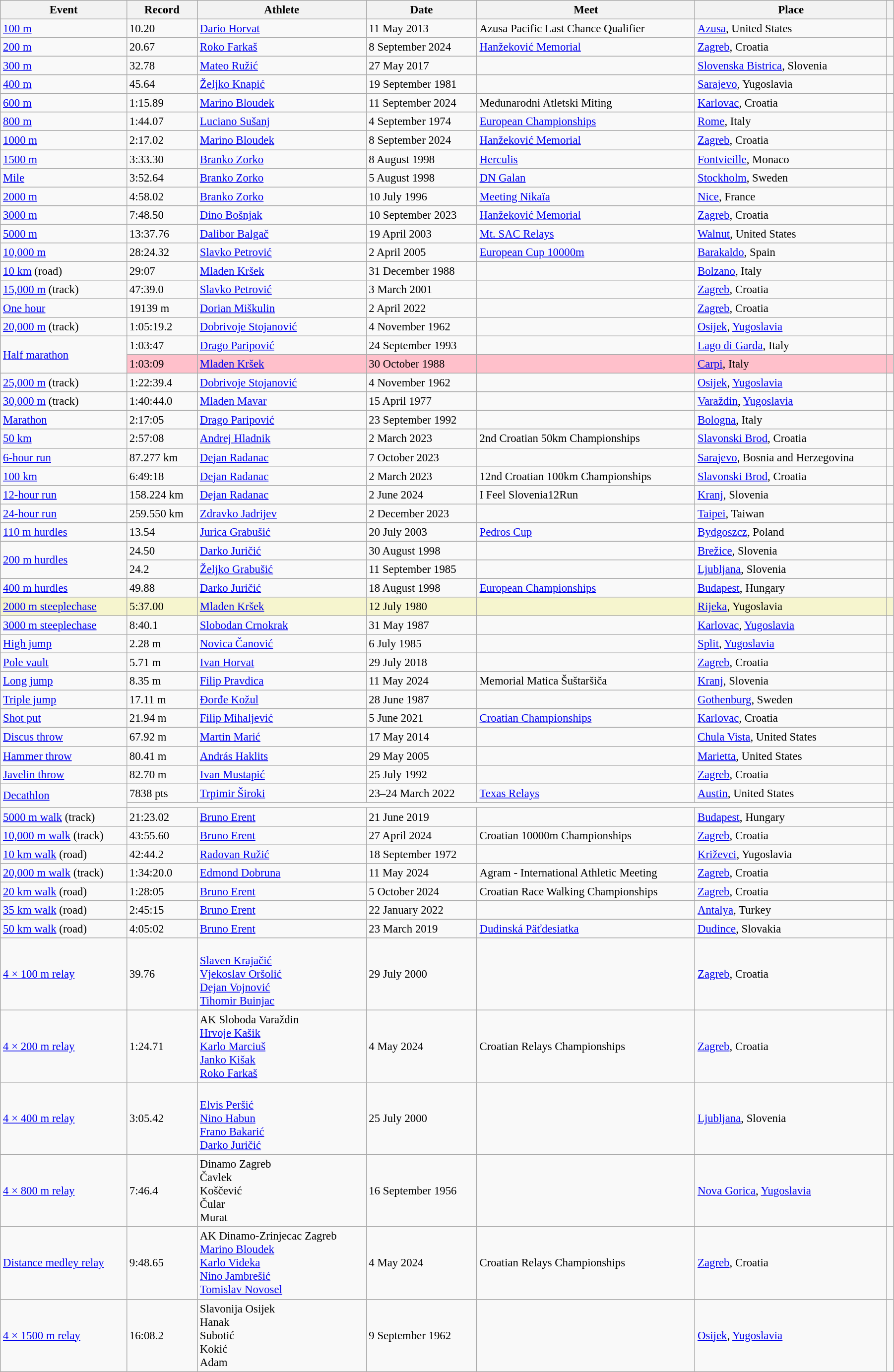<table class="wikitable" style="font-size:95%; width: 95%;">
<tr>
<th>Event</th>
<th>Record</th>
<th>Athlete</th>
<th>Date</th>
<th>Meet</th>
<th>Place</th>
<th></th>
</tr>
<tr>
<td><a href='#'>100 m</a></td>
<td>10.20 </td>
<td><a href='#'>Dario Horvat</a></td>
<td>11 May 2013</td>
<td>Azusa Pacific Last Chance Qualifier</td>
<td><a href='#'>Azusa</a>, United States</td>
<td></td>
</tr>
<tr>
<td><a href='#'>200 m</a></td>
<td>20.67 </td>
<td><a href='#'>Roko Farkaš</a></td>
<td>8 September 2024</td>
<td><a href='#'>Hanžeković Memorial</a></td>
<td><a href='#'>Zagreb</a>, Croatia</td>
<td></td>
</tr>
<tr>
<td><a href='#'>300 m</a></td>
<td>32.78</td>
<td><a href='#'>Mateo Ružić</a></td>
<td>27 May 2017</td>
<td></td>
<td><a href='#'>Slovenska Bistrica</a>, Slovenia</td>
<td></td>
</tr>
<tr>
<td><a href='#'>400 m</a></td>
<td>45.64</td>
<td><a href='#'>Željko Knapić</a></td>
<td>19 September 1981</td>
<td></td>
<td><a href='#'>Sarajevo</a>, Yugoslavia</td>
<td></td>
</tr>
<tr>
<td><a href='#'>600 m</a></td>
<td>1:15.89</td>
<td><a href='#'>Marino Bloudek</a></td>
<td>11 September 2024</td>
<td>Međunarodni Atletski Miting</td>
<td><a href='#'>Karlovac</a>, Croatia</td>
<td></td>
</tr>
<tr>
<td><a href='#'>800 m</a></td>
<td>1:44.07</td>
<td><a href='#'>Luciano Sušanj</a></td>
<td>4 September 1974</td>
<td><a href='#'>European Championships</a></td>
<td><a href='#'>Rome</a>, Italy</td>
<td></td>
</tr>
<tr>
<td><a href='#'>1000 m</a></td>
<td>2:17.02</td>
<td><a href='#'>Marino Bloudek</a></td>
<td>8 September 2024</td>
<td><a href='#'>Hanžeković Memorial</a></td>
<td><a href='#'>Zagreb</a>, Croatia</td>
<td></td>
</tr>
<tr>
<td><a href='#'>1500 m</a></td>
<td>3:33.30</td>
<td><a href='#'>Branko Zorko</a></td>
<td>8 August 1998</td>
<td><a href='#'>Herculis</a></td>
<td><a href='#'>Fontvieille</a>, Monaco</td>
<td></td>
</tr>
<tr>
<td><a href='#'>Mile</a></td>
<td>3:52.64</td>
<td><a href='#'>Branko Zorko</a></td>
<td>5 August 1998</td>
<td><a href='#'>DN Galan</a></td>
<td><a href='#'>Stockholm</a>, Sweden</td>
<td></td>
</tr>
<tr>
<td><a href='#'>2000 m</a></td>
<td>4:58.02</td>
<td><a href='#'>Branko Zorko</a></td>
<td>10 July 1996</td>
<td><a href='#'>Meeting Nikaïa</a></td>
<td><a href='#'>Nice</a>, France</td>
<td></td>
</tr>
<tr>
<td><a href='#'>3000 m</a></td>
<td>7:48.50</td>
<td><a href='#'>Dino Bošnjak</a></td>
<td>10 September 2023</td>
<td><a href='#'>Hanžeković Memorial</a></td>
<td><a href='#'>Zagreb</a>, Croatia</td>
<td></td>
</tr>
<tr>
<td><a href='#'>5000 m</a></td>
<td>13:37.76</td>
<td><a href='#'>Dalibor Balgač</a></td>
<td>19 April 2003</td>
<td><a href='#'>Mt. SAC Relays</a></td>
<td><a href='#'>Walnut</a>, United States</td>
<td></td>
</tr>
<tr>
<td><a href='#'>10,000 m</a></td>
<td>28:24.32</td>
<td><a href='#'>Slavko Petrović</a></td>
<td>2 April 2005</td>
<td><a href='#'>European Cup 10000m</a></td>
<td><a href='#'>Barakaldo</a>, Spain</td>
<td></td>
</tr>
<tr>
<td><a href='#'>10 km</a> (road)</td>
<td>29:07</td>
<td><a href='#'>Mladen Kršek</a></td>
<td>31 December 1988</td>
<td></td>
<td><a href='#'>Bolzano</a>, Italy</td>
<td></td>
</tr>
<tr>
<td><a href='#'>15,000 m</a> (track)</td>
<td>47:39.0</td>
<td><a href='#'>Slavko Petrović</a></td>
<td>3 March 2001</td>
<td></td>
<td><a href='#'>Zagreb</a>, Croatia</td>
<td></td>
</tr>
<tr>
<td><a href='#'>One hour</a></td>
<td>19139 m</td>
<td><a href='#'>Dorian Miškulin</a></td>
<td>2 April 2022</td>
<td></td>
<td><a href='#'>Zagreb</a>, Croatia</td>
<td></td>
</tr>
<tr>
<td><a href='#'>20,000 m</a> (track)</td>
<td>1:05:19.2</td>
<td><a href='#'>Dobrivoje Stojanović</a></td>
<td>4 November 1962</td>
<td></td>
<td><a href='#'>Osijek</a>, <a href='#'>Yugoslavia</a></td>
<td></td>
</tr>
<tr>
<td rowspan=2><a href='#'>Half marathon</a></td>
<td>1:03:47</td>
<td><a href='#'>Drago Paripović</a></td>
<td>24 September 1993</td>
<td></td>
<td><a href='#'>Lago di Garda</a>, Italy</td>
<td></td>
</tr>
<tr style="background:pink">
<td>1:03:09</td>
<td><a href='#'>Mladen Kršek</a></td>
<td>30 October 1988</td>
<td></td>
<td><a href='#'>Carpi</a>, Italy</td>
<td></td>
</tr>
<tr>
<td><a href='#'>25,000 m</a> (track)</td>
<td>1:22:39.4</td>
<td><a href='#'>Dobrivoje Stojanović</a></td>
<td>4 November 1962</td>
<td></td>
<td><a href='#'>Osijek</a>, <a href='#'>Yugoslavia</a></td>
<td></td>
</tr>
<tr>
<td><a href='#'>30,000 m</a> (track)</td>
<td>1:40:44.0</td>
<td><a href='#'>Mladen Mavar</a></td>
<td>15 April 1977</td>
<td></td>
<td><a href='#'>Varaždin</a>, <a href='#'>Yugoslavia</a></td>
<td></td>
</tr>
<tr>
<td><a href='#'>Marathon</a></td>
<td>2:17:05</td>
<td><a href='#'>Drago Paripović</a></td>
<td>23 September 1992</td>
<td></td>
<td><a href='#'>Bologna</a>, Italy</td>
<td></td>
</tr>
<tr>
<td><a href='#'>50 km</a></td>
<td>2:57:08</td>
<td><a href='#'>Andrej Hladnik</a></td>
<td>2 March 2023</td>
<td>2nd Croatian 50km Championships</td>
<td><a href='#'>Slavonski Brod</a>, Croatia</td>
<td></td>
</tr>
<tr>
<td><a href='#'>6-hour run</a></td>
<td>87.277 km</td>
<td><a href='#'>Dejan Radanac</a></td>
<td>7 October 2023</td>
<td></td>
<td><a href='#'>Sarajevo</a>, Bosnia and Herzegovina</td>
<td></td>
</tr>
<tr>
<td><a href='#'>100 km</a></td>
<td>6:49:18</td>
<td><a href='#'>Dejan Radanac</a></td>
<td>2 March 2023</td>
<td>12nd Croatian 100km Championships</td>
<td><a href='#'>Slavonski Brod</a>, Croatia</td>
<td></td>
</tr>
<tr>
<td><a href='#'>12-hour run</a></td>
<td>158.224 km</td>
<td><a href='#'>Dejan Radanac</a></td>
<td>2 June 2024</td>
<td>I Feel Slovenia12Run</td>
<td><a href='#'>Kranj</a>, Slovenia</td>
<td></td>
</tr>
<tr>
<td><a href='#'>24-hour run</a></td>
<td>259.550 km</td>
<td><a href='#'>Zdravko Jadrijev</a></td>
<td>2 December 2023</td>
<td></td>
<td><a href='#'>Taipei</a>, Taiwan</td>
<td></td>
</tr>
<tr>
<td><a href='#'>110 m hurdles</a></td>
<td>13.54 </td>
<td><a href='#'>Jurica Grabušić</a></td>
<td>20 July 2003</td>
<td><a href='#'>Pedros Cup</a></td>
<td><a href='#'>Bydgoszcz</a>, Poland</td>
<td></td>
</tr>
<tr>
<td rowspan=2><a href='#'>200 m hurdles</a></td>
<td>24.50</td>
<td><a href='#'>Darko Juričić</a></td>
<td>30 August 1998</td>
<td></td>
<td><a href='#'>Brežice</a>, Slovenia</td>
<td></td>
</tr>
<tr>
<td>24.2 </td>
<td><a href='#'>Željko Grabušić</a></td>
<td>11 September 1985</td>
<td></td>
<td><a href='#'>Ljubljana</a>, Slovenia</td>
<td></td>
</tr>
<tr>
<td><a href='#'>400 m hurdles</a></td>
<td>49.88</td>
<td><a href='#'>Darko Juričić</a></td>
<td>18 August 1998</td>
<td><a href='#'>European Championships</a></td>
<td><a href='#'>Budapest</a>, Hungary</td>
<td></td>
</tr>
<tr style="background:#f6F5CE;">
<td><a href='#'>2000 m steeplechase</a></td>
<td>5:37.00</td>
<td><a href='#'>Mladen Kršek</a></td>
<td>12 July 1980</td>
<td></td>
<td><a href='#'>Rijeka</a>, Yugoslavia</td>
<td></td>
</tr>
<tr>
<td><a href='#'>3000 m steeplechase</a></td>
<td>8:40.1 </td>
<td><a href='#'>Slobodan Crnokrak</a></td>
<td>31 May 1987</td>
<td></td>
<td><a href='#'>Karlovac</a>, <a href='#'>Yugoslavia</a></td>
<td></td>
</tr>
<tr>
<td><a href='#'>High jump</a></td>
<td>2.28 m</td>
<td><a href='#'>Novica Čanović</a></td>
<td>6 July 1985</td>
<td></td>
<td><a href='#'>Split</a>, <a href='#'>Yugoslavia</a></td>
<td></td>
</tr>
<tr>
<td><a href='#'>Pole vault</a></td>
<td>5.71 m</td>
<td><a href='#'>Ivan Horvat</a></td>
<td>29 July 2018</td>
<td></td>
<td><a href='#'>Zagreb</a>, Croatia</td>
<td></td>
</tr>
<tr>
<td><a href='#'>Long jump</a></td>
<td>8.35 m </td>
<td><a href='#'>Filip Pravdica</a></td>
<td>11 May 2024</td>
<td>Memorial Matica Šuštaršiča</td>
<td><a href='#'>Kranj</a>, Slovenia</td>
<td></td>
</tr>
<tr>
<td><a href='#'>Triple jump</a></td>
<td>17.11 m </td>
<td><a href='#'>Đorđe Kožul</a></td>
<td>28 June 1987</td>
<td></td>
<td><a href='#'>Gothenburg</a>, Sweden</td>
<td></td>
</tr>
<tr>
<td><a href='#'>Shot put</a></td>
<td>21.94 m</td>
<td><a href='#'>Filip Mihaljević</a></td>
<td>5 June 2021</td>
<td><a href='#'>Croatian Championships</a></td>
<td><a href='#'>Karlovac</a>, Croatia</td>
<td></td>
</tr>
<tr>
<td><a href='#'>Discus throw</a></td>
<td>67.92 m</td>
<td><a href='#'>Martin Marić</a></td>
<td>17 May 2014</td>
<td></td>
<td><a href='#'>Chula Vista</a>, United States</td>
<td></td>
</tr>
<tr>
<td><a href='#'>Hammer throw</a></td>
<td>80.41 m</td>
<td><a href='#'>András Haklits</a></td>
<td>29 May 2005</td>
<td></td>
<td><a href='#'>Marietta</a>, United States</td>
<td></td>
</tr>
<tr>
<td><a href='#'>Javelin throw</a></td>
<td>82.70 m</td>
<td><a href='#'>Ivan Mustapić</a></td>
<td>25 July 1992</td>
<td></td>
<td><a href='#'>Zagreb</a>, Croatia</td>
<td></td>
</tr>
<tr>
<td rowspan=2><a href='#'>Decathlon</a></td>
<td>7838 pts</td>
<td><a href='#'>Trpimir Široki</a></td>
<td>23–24 March 2022</td>
<td><a href='#'>Texas Relays</a></td>
<td><a href='#'>Austin</a>, United States</td>
<td></td>
</tr>
<tr>
<td colspan=5></td>
<td></td>
</tr>
<tr>
<td><a href='#'>5000 m walk</a> (track)</td>
<td>21:23.02</td>
<td><a href='#'>Bruno Erent</a></td>
<td>21 June 2019</td>
<td></td>
<td><a href='#'>Budapest</a>, Hungary</td>
<td></td>
</tr>
<tr>
<td><a href='#'>10,000 m walk</a> (track)</td>
<td>43:55.60</td>
<td><a href='#'>Bruno Erent</a></td>
<td>27 April 2024</td>
<td>Croatian 10000m Championships</td>
<td><a href='#'>Zagreb</a>, Croatia</td>
<td></td>
</tr>
<tr>
<td><a href='#'>10 km walk</a> (road)</td>
<td>42:44.2 </td>
<td><a href='#'>Radovan Ružić</a></td>
<td>18 September 1972</td>
<td></td>
<td><a href='#'>Križevci</a>, Yugoslavia</td>
<td></td>
</tr>
<tr>
<td><a href='#'>20,000 m walk</a> (track)</td>
<td>1:34:20.0</td>
<td><a href='#'>Edmond Dobruna</a></td>
<td>11 May 2024</td>
<td>Agram - International Athletic Meeting</td>
<td><a href='#'>Zagreb</a>, Croatia</td>
<td></td>
</tr>
<tr>
<td><a href='#'>20 km walk</a> (road)</td>
<td>1:28:05</td>
<td><a href='#'>Bruno Erent</a></td>
<td>5 October 2024</td>
<td>Croatian Race Walking Championships</td>
<td><a href='#'>Zagreb</a>, Croatia</td>
<td></td>
</tr>
<tr>
<td><a href='#'>35 km walk</a> (road)</td>
<td>2:45:15</td>
<td><a href='#'>Bruno Erent</a></td>
<td>22 January 2022</td>
<td></td>
<td><a href='#'>Antalya</a>, Turkey</td>
<td></td>
</tr>
<tr>
<td><a href='#'>50 km walk</a> (road)</td>
<td>4:05:02</td>
<td><a href='#'>Bruno Erent</a></td>
<td>23 March 2019</td>
<td><a href='#'>Dudinská Päťdesiatka</a></td>
<td><a href='#'>Dudince</a>, Slovakia</td>
<td></td>
</tr>
<tr>
<td><a href='#'>4 × 100 m relay</a></td>
<td>39.76</td>
<td><br><a href='#'>Slaven Krajačić</a><br><a href='#'>Vjekoslav Oršolić</a><br><a href='#'>Dejan Vojnović</a><br><a href='#'>Tihomir Buinjac</a></td>
<td>29 July 2000</td>
<td></td>
<td><a href='#'>Zagreb</a>, Croatia</td>
<td></td>
</tr>
<tr>
<td><a href='#'>4 × 200 m relay</a></td>
<td>1:24.71</td>
<td>AK Sloboda Varaždin<br><a href='#'>Hrvoje Kašik</a><br><a href='#'>Karlo Marciuš</a><br><a href='#'>Janko Kišak</a><br><a href='#'>Roko Farkaš</a></td>
<td>4 May 2024</td>
<td>Croatian Relays Championships</td>
<td><a href='#'>Zagreb</a>, Croatia</td>
<td></td>
</tr>
<tr>
<td><a href='#'>4 × 400 m relay</a></td>
<td>3:05.42</td>
<td><br><a href='#'>Elvis Peršić</a><br><a href='#'>Nino Habun</a><br><a href='#'>Frano Bakarić</a><br><a href='#'>Darko Juričić</a></td>
<td>25 July 2000</td>
<td></td>
<td><a href='#'>Ljubljana</a>, Slovenia</td>
<td></td>
</tr>
<tr>
<td><a href='#'>4 × 800 m relay</a></td>
<td>7:46.4 </td>
<td>Dinamo Zagreb<br>Čavlek<br>Koščević<br>Čular<br>Murat</td>
<td>16 September 1956</td>
<td></td>
<td><a href='#'>Nova Gorica</a>, <a href='#'>Yugoslavia</a></td>
<td></td>
</tr>
<tr>
<td><a href='#'>Distance medley relay</a></td>
<td>9:48.65</td>
<td>AK Dinamo-Zrinjecac Zagreb<br><a href='#'>Marino Bloudek</a><br><a href='#'>Karlo Videka</a><br><a href='#'>Nino Jambrešić</a><br><a href='#'>Tomislav Novosel</a></td>
<td>4 May 2024</td>
<td>Croatian Relays Championships</td>
<td><a href='#'>Zagreb</a>, Croatia</td>
<td></td>
</tr>
<tr>
<td><a href='#'>4 × 1500 m relay</a></td>
<td>16:08.2 </td>
<td>Slavonija Osijek<br>Hanak<br>Subotić<br>Kokić<br>Adam</td>
<td>9 September 1962</td>
<td></td>
<td><a href='#'>Osijek</a>, <a href='#'>Yugoslavia</a></td>
<td></td>
</tr>
</table>
